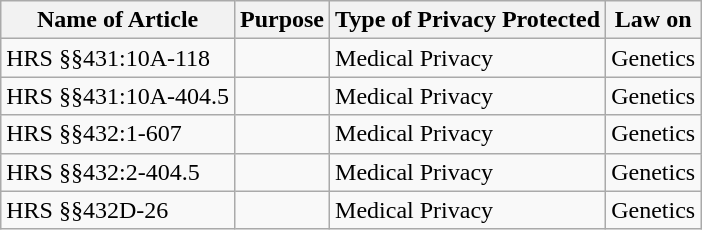<table class="wikitable">
<tr>
<th>Name of Article</th>
<th>Purpose</th>
<th>Type of Privacy Protected</th>
<th>Law on</th>
</tr>
<tr>
<td>HRS §§431:10A-118</td>
<td></td>
<td>Medical Privacy</td>
<td>Genetics</td>
</tr>
<tr>
<td>HRS §§431:10A-404.5</td>
<td></td>
<td>Medical Privacy</td>
<td>Genetics</td>
</tr>
<tr>
<td>HRS §§432:1-607</td>
<td></td>
<td>Medical Privacy</td>
<td>Genetics</td>
</tr>
<tr>
<td>HRS §§432:2-404.5</td>
<td></td>
<td>Medical Privacy</td>
<td>Genetics</td>
</tr>
<tr>
<td>HRS §§432D-26</td>
<td></td>
<td>Medical Privacy</td>
<td>Genetics</td>
</tr>
</table>
